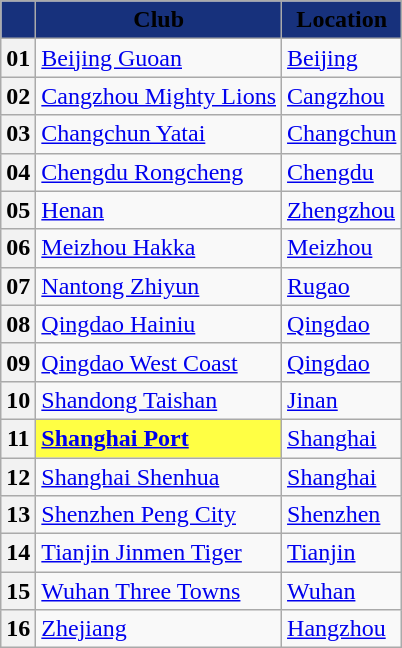<table class="wikitable sortable" style="text-align:left">
<tr>
<th style="background:#17317c;"></th>
<th style="background:#17317c;"><span>Club</span></th>
<th style="background:#17317c;"><span>Location</span></th>
</tr>
<tr>
<th>01</th>
<td><a href='#'>Beijing Guoan</a></td>
<td><a href='#'>Beijing</a></td>
</tr>
<tr>
<th>02</th>
<td><a href='#'>Cangzhou Mighty Lions</a></td>
<td><a href='#'>Cangzhou</a></td>
</tr>
<tr>
<th>03</th>
<td><a href='#'>Changchun Yatai</a></td>
<td><a href='#'>Changchun</a></td>
</tr>
<tr>
<th>04</th>
<td><a href='#'>Chengdu Rongcheng</a></td>
<td><a href='#'>Chengdu</a></td>
</tr>
<tr>
<th>05</th>
<td><a href='#'>Henan</a></td>
<td><a href='#'>Zhengzhou</a></td>
</tr>
<tr>
<th>06</th>
<td><a href='#'>Meizhou Hakka</a></td>
<td><a href='#'>Meizhou</a></td>
</tr>
<tr>
<th>07</th>
<td><a href='#'>Nantong Zhiyun</a></td>
<td><a href='#'>Rugao</a></td>
</tr>
<tr>
<th>08</th>
<td><a href='#'>Qingdao Hainiu</a></td>
<td><a href='#'>Qingdao</a></td>
</tr>
<tr>
<th>09</th>
<td><a href='#'>Qingdao West Coast</a></td>
<td><a href='#'>Qingdao</a></td>
</tr>
<tr>
<th>10</th>
<td><a href='#'>Shandong Taishan</a></td>
<td><a href='#'>Jinan</a></td>
</tr>
<tr>
<th>11</th>
<td bgcolor=#ffff44><strong><a href='#'>Shanghai Port</a></strong></td>
<td><a href='#'>Shanghai</a></td>
</tr>
<tr>
<th>12</th>
<td><a href='#'>Shanghai Shenhua</a></td>
<td><a href='#'>Shanghai</a></td>
</tr>
<tr>
<th>13</th>
<td><a href='#'>Shenzhen Peng City</a></td>
<td><a href='#'>Shenzhen</a></td>
</tr>
<tr>
<th>14</th>
<td><a href='#'>Tianjin Jinmen Tiger</a></td>
<td><a href='#'>Tianjin</a></td>
</tr>
<tr>
<th>15</th>
<td><a href='#'>Wuhan Three Towns</a></td>
<td><a href='#'>Wuhan</a></td>
</tr>
<tr>
<th>16</th>
<td><a href='#'>Zhejiang</a></td>
<td><a href='#'>Hangzhou</a></td>
</tr>
</table>
